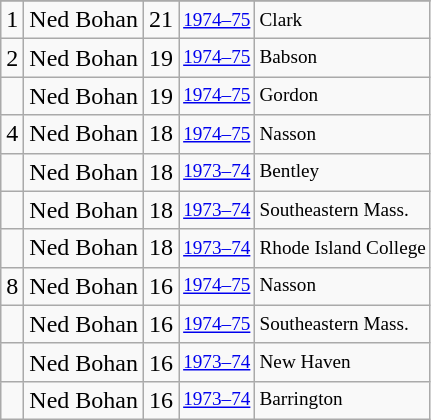<table class="wikitable">
<tr>
</tr>
<tr>
<td>1</td>
<td>Ned Bohan</td>
<td>21</td>
<td style="font-size:80%;"><a href='#'>1974–75</a></td>
<td style="font-size:80%;">Clark</td>
</tr>
<tr>
<td>2</td>
<td>Ned Bohan</td>
<td>19</td>
<td style="font-size:80%;"><a href='#'>1974–75</a></td>
<td style="font-size:80%;">Babson</td>
</tr>
<tr>
<td></td>
<td>Ned Bohan</td>
<td>19</td>
<td style="font-size:80%;"><a href='#'>1974–75</a></td>
<td style="font-size:80%;">Gordon</td>
</tr>
<tr>
<td>4</td>
<td>Ned Bohan</td>
<td>18</td>
<td style="font-size:80%;"><a href='#'>1974–75</a></td>
<td style="font-size:80%;">Nasson</td>
</tr>
<tr>
<td></td>
<td>Ned Bohan</td>
<td>18</td>
<td style="font-size:80%;"><a href='#'>1973–74</a></td>
<td style="font-size:80%;">Bentley</td>
</tr>
<tr>
<td></td>
<td>Ned Bohan</td>
<td>18</td>
<td style="font-size:80%;"><a href='#'>1973–74</a></td>
<td style="font-size:80%;">Southeastern Mass.</td>
</tr>
<tr>
<td></td>
<td>Ned Bohan</td>
<td>18</td>
<td style="font-size:80%;"><a href='#'>1973–74</a></td>
<td style="font-size:80%;">Rhode Island College</td>
</tr>
<tr>
<td>8</td>
<td>Ned Bohan</td>
<td>16</td>
<td style="font-size:80%;"><a href='#'>1974–75</a></td>
<td style="font-size:80%;">Nasson</td>
</tr>
<tr>
<td></td>
<td>Ned Bohan</td>
<td>16</td>
<td style="font-size:80%;"><a href='#'>1974–75</a></td>
<td style="font-size:80%;">Southeastern Mass.</td>
</tr>
<tr>
<td></td>
<td>Ned Bohan</td>
<td>16</td>
<td style="font-size:80%;"><a href='#'>1973–74</a></td>
<td style="font-size:80%;">New Haven</td>
</tr>
<tr>
<td></td>
<td>Ned Bohan</td>
<td>16</td>
<td style="font-size:80%;"><a href='#'>1973–74</a></td>
<td style="font-size:80%;">Barrington</td>
</tr>
</table>
